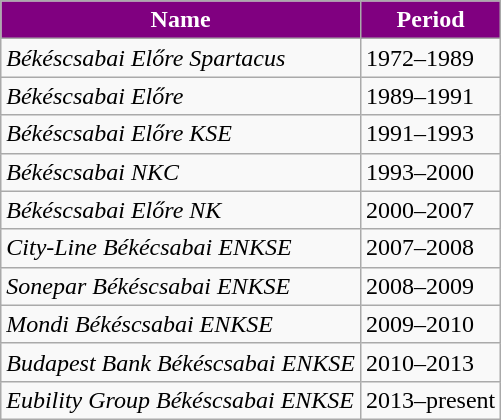<table class="wikitable" style="text-align: left">
<tr>
<th style="color:white; background:purple">Name</th>
<th style="color:white; background:purple">Period</th>
</tr>
<tr>
<td align=left><em>Békéscsabai Előre Spartacus</em></td>
<td>1972–1989</td>
</tr>
<tr>
<td align=left><em>Békéscsabai Előre</em></td>
<td>1989–1991</td>
</tr>
<tr>
<td align=left><em>Békéscsabai Előre KSE</em></td>
<td>1991–1993</td>
</tr>
<tr>
<td align=left><em>Békéscsabai NKC</em></td>
<td>1993–2000</td>
</tr>
<tr>
<td align=left><em>Békéscsabai Előre NK</em></td>
<td>2000–2007</td>
</tr>
<tr>
<td align=left><em>City-Line Békécsabai ENKSE</em></td>
<td>2007–2008</td>
</tr>
<tr>
<td align=left><em>Sonepar Békéscsabai ENKSE</em></td>
<td>2008–2009</td>
</tr>
<tr>
<td align=left><em>Mondi Békéscsabai ENKSE</em></td>
<td>2009–2010</td>
</tr>
<tr>
<td align=left><em>Budapest Bank Békéscsabai ENKSE</em></td>
<td>2010–2013</td>
</tr>
<tr>
<td align=left><em>Eubility Group Békéscsabai ENKSE</em></td>
<td>2013–present</td>
</tr>
</table>
